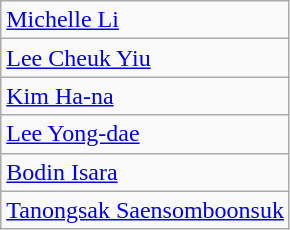<table class="wikitable" style="text-align:left">
<tr>
<td> <a href='#'>Michelle Li</a></td>
</tr>
<tr>
<td> <a href='#'>Lee Cheuk Yiu</a></td>
</tr>
<tr>
<td> <a href='#'>Kim Ha-na</a></td>
</tr>
<tr>
<td> <a href='#'>Lee Yong-dae</a></td>
</tr>
<tr>
<td> <a href='#'>Bodin Isara</a></td>
</tr>
<tr>
<td> <a href='#'>Tanongsak Saensomboonsuk</a></td>
</tr>
</table>
